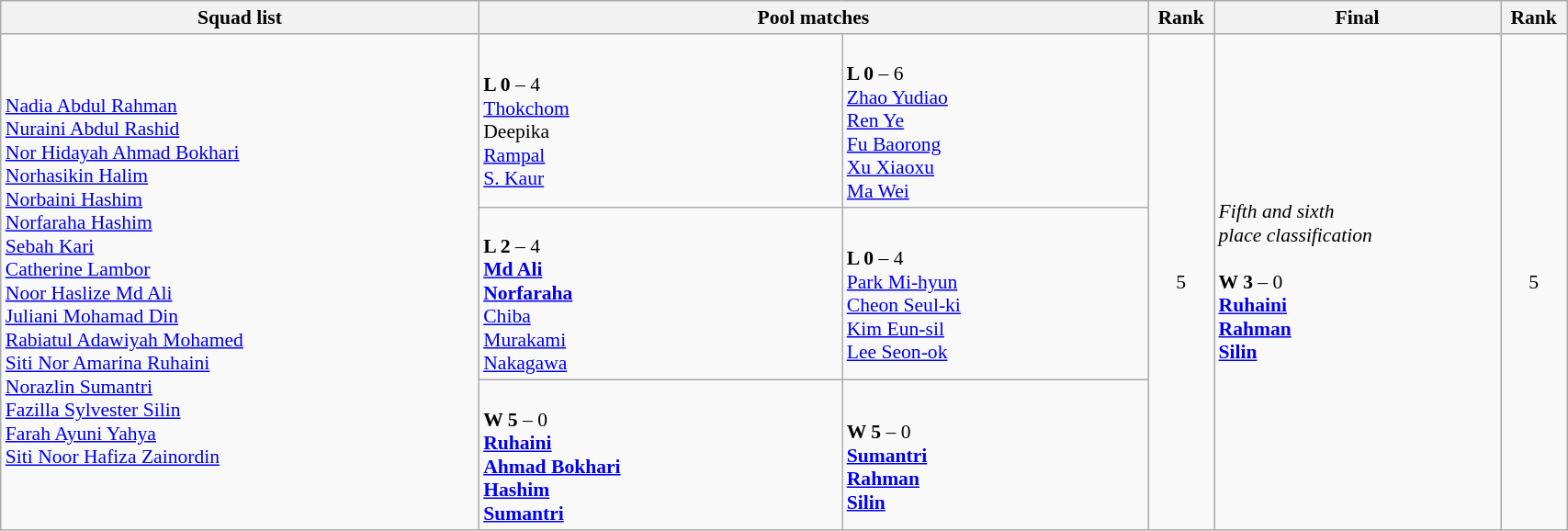<table class="wikitable" width="90%" style="text-align:left; font-size:90%">
<tr>
<th width="25%">Squad list</th>
<th colspan="2" width="35%">Pool matches</th>
<th width="3%">Rank</th>
<th width="15%">Final</th>
<th width="3%">Rank</th>
</tr>
<tr>
<td rowspan="3"><a href='#'>Nadia Abdul Rahman</a><br><a href='#'>Nuraini Abdul Rashid</a><br><a href='#'>Nor Hidayah Ahmad Bokhari</a><br><a href='#'>Norhasikin Halim</a><br><a href='#'>Norbaini Hashim</a><br><a href='#'>Norfaraha Hashim</a><br><a href='#'>Sebah Kari</a><br><a href='#'>Catherine Lambor</a><br><a href='#'>Noor Haslize Md Ali</a><br><a href='#'>Juliani Mohamad Din</a><br><a href='#'>Rabiatul Adawiyah Mohamed</a><br><a href='#'>Siti Nor Amarina Ruhaini</a><br><a href='#'>Norazlin Sumantri</a><br><a href='#'>Fazilla Sylvester Silin</a><br><a href='#'>Farah Ayuni Yahya</a><br><a href='#'>Siti Noor Hafiza Zainordin</a></td>
<td><br><strong>L 0</strong> – 4<br><a href='#'>Thokchom</a>  <br>Deepika  <br><a href='#'>Rampal</a>  <br><a href='#'>S. Kaur</a> </td>
<td><br><strong>L 0</strong> – 6<br><a href='#'>Zhao Yudiao</a>  <br><a href='#'>Ren Ye</a> <br><a href='#'>Fu Baorong</a> <br><a href='#'>Xu Xiaoxu</a> <br><a href='#'>Ma Wei</a> </td>
<td rowspan="3" align=center>5</td>
<td rowspan="3"><em>Fifth and sixth<br>place classification</em><br><br><strong>W 3</strong> – 0<br><strong><a href='#'>Ruhaini</a>  <br><a href='#'>Rahman</a>  <br><a href='#'>Silin</a> </strong></td>
<td rowspan="3" align=center>5</td>
</tr>
<tr>
<td><br><strong>L 2</strong> – 4<br><strong><a href='#'>Md Ali</a>  <br><a href='#'>Norfaraha</a> </strong><br><a href='#'>Chiba</a>  <br><a href='#'>Murakami</a> <br><a href='#'>Nakagawa</a> </td>
<td><br><strong>L 0</strong> – 4<br><a href='#'>Park Mi-hyun</a>  <br><a href='#'>Cheon Seul-ki</a> <br><a href='#'>Kim Eun-sil</a> <br><a href='#'>Lee Seon-ok</a> </td>
</tr>
<tr>
<td><br><strong>W 5</strong> – 0<br><strong><a href='#'>Ruhaini</a>  <br><a href='#'>Ahmad Bokhari</a>  <br><a href='#'>Hashim</a> <br><a href='#'>Sumantri</a> </strong></td>
<td><br><strong>W 5</strong> – 0<br><strong><a href='#'>Sumantri</a>  <br><a href='#'>Rahman</a> <br><a href='#'>Silin</a> </strong></td>
</tr>
</table>
